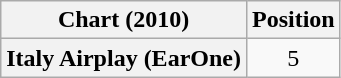<table class="wikitable sortable plainrowheaders" style="text-align:center">
<tr>
<th scope="col">Chart (2010)</th>
<th scope="col">Position</th>
</tr>
<tr>
<th scope="row">Italy Airplay (EarOne)</th>
<td>5</td>
</tr>
</table>
